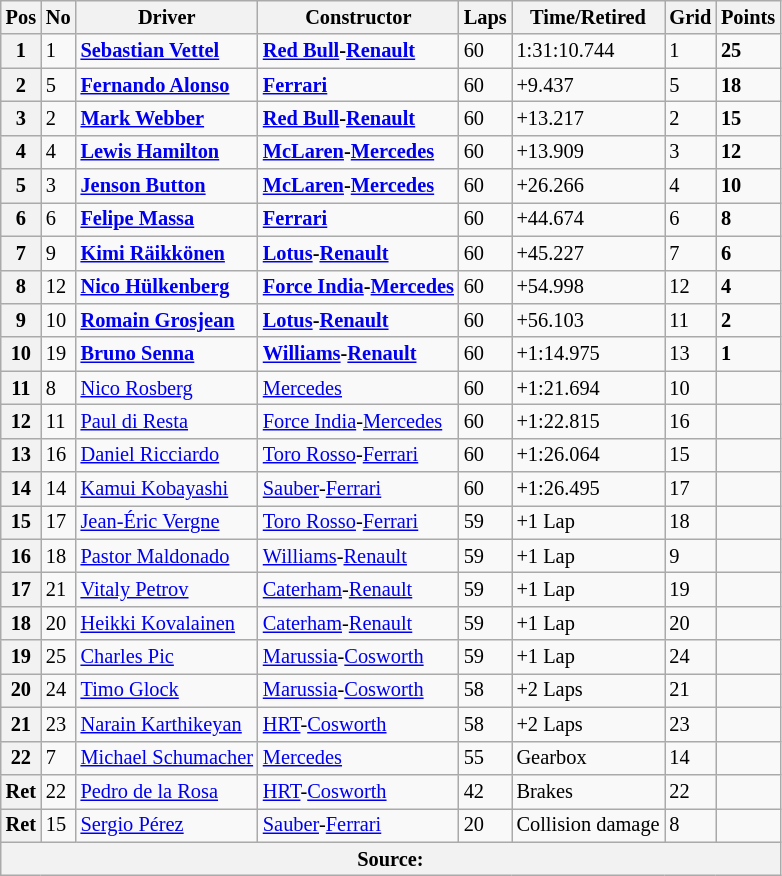<table class="wikitable" style="font-size: 85%">
<tr>
<th>Pos</th>
<th>No</th>
<th>Driver</th>
<th>Constructor</th>
<th>Laps</th>
<th>Time/Retired</th>
<th>Grid</th>
<th>Points</th>
</tr>
<tr>
<th>1</th>
<td>1</td>
<td> <strong><a href='#'>Sebastian Vettel</a></strong></td>
<td><strong><a href='#'>Red Bull</a>-<a href='#'>Renault</a></strong></td>
<td>60</td>
<td>1:31:10.744</td>
<td>1</td>
<td><strong>25</strong></td>
</tr>
<tr>
<th>2</th>
<td>5</td>
<td> <strong><a href='#'>Fernando Alonso</a></strong></td>
<td><strong><a href='#'>Ferrari</a></strong></td>
<td>60</td>
<td>+9.437</td>
<td>5</td>
<td><strong>18</strong></td>
</tr>
<tr>
<th>3</th>
<td>2</td>
<td> <strong><a href='#'>Mark Webber</a></strong></td>
<td><strong><a href='#'>Red Bull</a>-<a href='#'>Renault</a></strong></td>
<td>60</td>
<td>+13.217</td>
<td>2</td>
<td><strong>15</strong></td>
</tr>
<tr>
<th>4</th>
<td>4</td>
<td> <strong><a href='#'>Lewis Hamilton</a></strong></td>
<td><strong><a href='#'>McLaren</a>-<a href='#'>Mercedes</a></strong></td>
<td>60</td>
<td>+13.909</td>
<td>3</td>
<td><strong>12</strong></td>
</tr>
<tr>
<th>5</th>
<td>3</td>
<td> <strong><a href='#'>Jenson Button</a></strong></td>
<td><strong><a href='#'>McLaren</a>-<a href='#'>Mercedes</a></strong></td>
<td>60</td>
<td>+26.266</td>
<td>4</td>
<td><strong>10</strong></td>
</tr>
<tr>
<th>6</th>
<td>6</td>
<td> <strong><a href='#'>Felipe Massa</a></strong></td>
<td><strong><a href='#'>Ferrari</a></strong></td>
<td>60</td>
<td>+44.674</td>
<td>6</td>
<td><strong>8</strong></td>
</tr>
<tr>
<th>7</th>
<td>9</td>
<td> <strong><a href='#'>Kimi Räikkönen</a></strong></td>
<td><strong><a href='#'>Lotus</a>-<a href='#'>Renault</a></strong></td>
<td>60</td>
<td>+45.227</td>
<td>7</td>
<td><strong>6</strong></td>
</tr>
<tr>
<th>8</th>
<td>12</td>
<td> <strong><a href='#'>Nico Hülkenberg</a></strong></td>
<td><strong><a href='#'>Force India</a>-<a href='#'>Mercedes</a></strong></td>
<td>60</td>
<td>+54.998</td>
<td>12</td>
<td><strong>4</strong></td>
</tr>
<tr>
<th>9</th>
<td>10</td>
<td> <strong><a href='#'>Romain Grosjean</a></strong></td>
<td><strong><a href='#'>Lotus</a>-<a href='#'>Renault</a></strong></td>
<td>60</td>
<td>+56.103</td>
<td>11</td>
<td><strong>2</strong></td>
</tr>
<tr>
<th>10</th>
<td>19</td>
<td> <strong><a href='#'>Bruno Senna</a></strong></td>
<td><strong><a href='#'>Williams</a>-<a href='#'>Renault</a></strong></td>
<td>60</td>
<td>+1:14.975</td>
<td>13</td>
<td><strong>1</strong></td>
</tr>
<tr>
<th>11</th>
<td>8</td>
<td> <a href='#'>Nico Rosberg</a></td>
<td><a href='#'>Mercedes</a></td>
<td>60</td>
<td>+1:21.694</td>
<td>10</td>
<td></td>
</tr>
<tr>
<th>12</th>
<td>11</td>
<td> <a href='#'>Paul di Resta</a></td>
<td><a href='#'>Force India</a>-<a href='#'>Mercedes</a></td>
<td>60</td>
<td>+1:22.815</td>
<td>16</td>
<td></td>
</tr>
<tr>
<th>13</th>
<td>16</td>
<td> <a href='#'>Daniel Ricciardo</a></td>
<td><a href='#'>Toro Rosso</a>-<a href='#'>Ferrari</a></td>
<td>60</td>
<td>+1:26.064</td>
<td>15</td>
<td></td>
</tr>
<tr>
<th>14</th>
<td>14</td>
<td> <a href='#'>Kamui Kobayashi</a></td>
<td><a href='#'>Sauber</a>-<a href='#'>Ferrari</a></td>
<td>60</td>
<td>+1:26.495</td>
<td>17</td>
<td></td>
</tr>
<tr>
<th>15</th>
<td>17</td>
<td> <a href='#'>Jean-Éric Vergne</a></td>
<td><a href='#'>Toro Rosso</a>-<a href='#'>Ferrari</a></td>
<td>59</td>
<td>+1 Lap</td>
<td>18</td>
<td></td>
</tr>
<tr>
<th>16</th>
<td>18</td>
<td> <a href='#'>Pastor Maldonado</a></td>
<td><a href='#'>Williams</a>-<a href='#'>Renault</a></td>
<td>59</td>
<td>+1 Lap</td>
<td>9</td>
<td></td>
</tr>
<tr>
<th>17</th>
<td>21</td>
<td> <a href='#'>Vitaly Petrov</a></td>
<td><a href='#'>Caterham</a>-<a href='#'>Renault</a></td>
<td>59</td>
<td>+1 Lap</td>
<td>19</td>
<td></td>
</tr>
<tr>
<th>18</th>
<td>20</td>
<td> <a href='#'>Heikki Kovalainen</a></td>
<td><a href='#'>Caterham</a>-<a href='#'>Renault</a></td>
<td>59</td>
<td>+1 Lap</td>
<td>20</td>
<td></td>
</tr>
<tr>
<th>19</th>
<td>25</td>
<td> <a href='#'>Charles Pic</a></td>
<td><a href='#'>Marussia</a>-<a href='#'>Cosworth</a></td>
<td>59</td>
<td>+1 Lap</td>
<td>24</td>
<td></td>
</tr>
<tr>
<th>20</th>
<td>24</td>
<td> <a href='#'>Timo Glock</a></td>
<td><a href='#'>Marussia</a>-<a href='#'>Cosworth</a></td>
<td>58</td>
<td>+2 Laps</td>
<td>21</td>
<td></td>
</tr>
<tr>
<th>21</th>
<td>23</td>
<td> <a href='#'>Narain Karthikeyan</a></td>
<td><a href='#'>HRT</a>-<a href='#'>Cosworth</a></td>
<td>58</td>
<td>+2 Laps</td>
<td>23</td>
<td></td>
</tr>
<tr>
<th>22</th>
<td>7</td>
<td> <a href='#'>Michael Schumacher</a></td>
<td><a href='#'>Mercedes</a></td>
<td>55</td>
<td>Gearbox</td>
<td>14</td>
<td></td>
</tr>
<tr>
<th>Ret</th>
<td>22</td>
<td> <a href='#'>Pedro de la Rosa</a></td>
<td><a href='#'>HRT</a>-<a href='#'>Cosworth</a></td>
<td>42</td>
<td>Brakes</td>
<td>22</td>
<td></td>
</tr>
<tr>
<th>Ret</th>
<td>15</td>
<td> <a href='#'>Sergio Pérez</a></td>
<td><a href='#'>Sauber</a>-<a href='#'>Ferrari</a></td>
<td>20</td>
<td>Collision damage</td>
<td>8</td>
<td></td>
</tr>
<tr>
<th colspan=8>Source:</th>
</tr>
</table>
